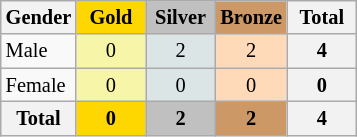<table class="wikitable collapsible" style="font-size:85%; text-align:center;">
<tr>
<th>Gender</th>
<th width=40 style="background-color:gold;">Gold</th>
<th width=40 style="background-color:silver;">Silver</th>
<th width=40 style="background-color:#c96;">Bronze</th>
<th width=40>Total</th>
</tr>
<tr>
<td align=left>Male</td>
<td style="background:#F7F6A8;">0</td>
<td style="background:#DCE5E5;">2</td>
<td style="background:#FFDAB9;">2</td>
<th>4</th>
</tr>
<tr>
<td align=left>Female</td>
<td style="background:#F7F6A8;">0</td>
<td style="background:#DCE5E5;">0</td>
<td style="background:#FFDAB9;">0</td>
<th>0</th>
</tr>
<tr>
<th>Total</th>
<th style="background:gold">0</th>
<th style="background:silver">2</th>
<th style="background:#c96">2</th>
<th>4</th>
</tr>
</table>
